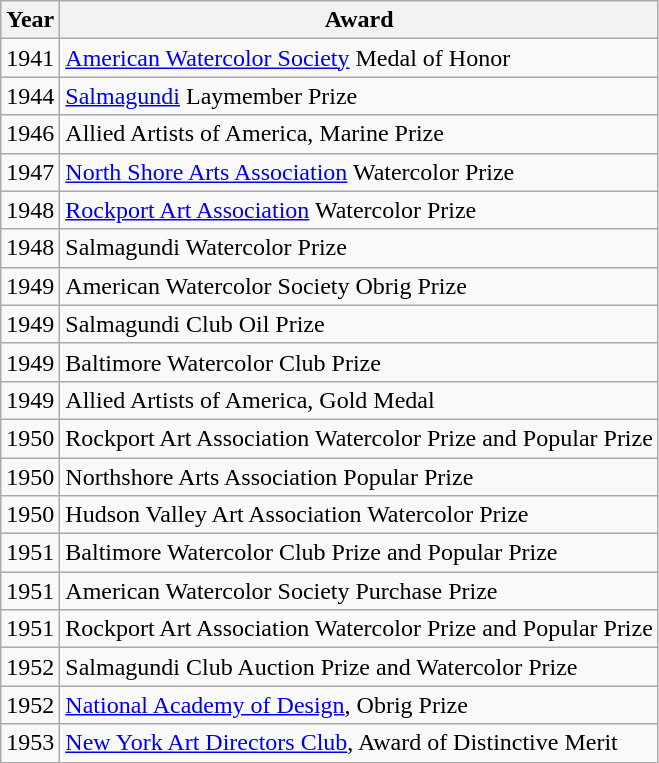<table class="wikitable">
<tr>
<th>Year</th>
<th>Award</th>
</tr>
<tr>
<td>1941</td>
<td><a href='#'>American Watercolor Society</a> Medal of Honor</td>
</tr>
<tr>
<td>1944</td>
<td><a href='#'>Salmagundi</a> Laymember Prize</td>
</tr>
<tr>
<td>1946</td>
<td>Allied Artists of America, Marine Prize</td>
</tr>
<tr>
<td>1947</td>
<td><a href='#'>North Shore Arts Association</a> Watercolor Prize</td>
</tr>
<tr>
<td>1948</td>
<td><a href='#'>Rockport Art Association</a> Watercolor Prize</td>
</tr>
<tr>
<td>1948</td>
<td>Salmagundi Watercolor Prize</td>
</tr>
<tr>
<td>1949</td>
<td>American Watercolor Society Obrig Prize</td>
</tr>
<tr>
<td>1949</td>
<td>Salmagundi Club Oil Prize</td>
</tr>
<tr>
<td>1949</td>
<td>Baltimore Watercolor Club Prize</td>
</tr>
<tr>
<td>1949</td>
<td>Allied Artists of America, Gold Medal</td>
</tr>
<tr>
<td>1950</td>
<td>Rockport Art Association Watercolor Prize and Popular Prize</td>
</tr>
<tr>
<td>1950</td>
<td>Northshore Arts Association Popular Prize</td>
</tr>
<tr>
<td>1950</td>
<td>Hudson Valley Art Association Watercolor Prize</td>
</tr>
<tr>
<td>1951</td>
<td>Baltimore Watercolor Club Prize and Popular Prize</td>
</tr>
<tr>
<td>1951</td>
<td>American Watercolor Society Purchase Prize</td>
</tr>
<tr>
<td>1951</td>
<td>Rockport Art Association Watercolor Prize and Popular Prize</td>
</tr>
<tr>
<td>1952</td>
<td>Salmagundi Club Auction Prize and Watercolor Prize</td>
</tr>
<tr>
<td>1952</td>
<td><a href='#'>National Academy of Design</a>, Obrig Prize</td>
</tr>
<tr>
<td>1953</td>
<td><a href='#'>New York Art Directors Club</a>, Award of Distinctive Merit</td>
</tr>
</table>
